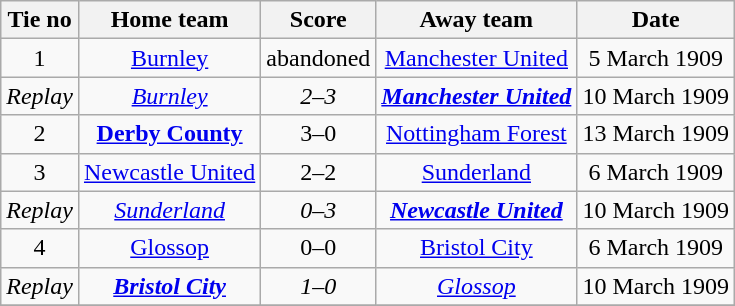<table class="wikitable" style="text-align: center">
<tr>
<th>Tie no</th>
<th>Home team</th>
<th>Score</th>
<th>Away team</th>
<th>Date</th>
</tr>
<tr>
<td>1</td>
<td><a href='#'>Burnley</a></td>
<td>abandoned</td>
<td><a href='#'>Manchester United</a></td>
<td>5 March 1909</td>
</tr>
<tr>
<td><em>Replay</em></td>
<td><a href='#'><em>Burnley</em></a></td>
<td><em>2–3</em></td>
<td><strong><em><a href='#'>Manchester United</a></em></strong></td>
<td>10 March 1909</td>
</tr>
<tr>
<td>2</td>
<td><strong><a href='#'>Derby County</a></strong></td>
<td>3–0</td>
<td><a href='#'>Nottingham Forest</a></td>
<td>13 March 1909</td>
</tr>
<tr>
<td>3</td>
<td><a href='#'>Newcastle United</a></td>
<td>2–2</td>
<td><a href='#'>Sunderland</a></td>
<td>6 March 1909</td>
</tr>
<tr>
<td><em>Replay</em></td>
<td><em><a href='#'>Sunderland</a></em></td>
<td><em>0–3</em></td>
<td><strong><em><a href='#'>Newcastle United</a></em></strong></td>
<td>10 March 1909</td>
</tr>
<tr>
<td>4</td>
<td><a href='#'>Glossop</a></td>
<td>0–0</td>
<td><a href='#'>Bristol City</a></td>
<td>6 March 1909</td>
</tr>
<tr>
<td><em>Replay</em></td>
<td><strong><em><a href='#'>Bristol City</a></em></strong></td>
<td><em>1–0</em></td>
<td><em><a href='#'>Glossop</a></em></td>
<td>10 March 1909</td>
</tr>
<tr>
</tr>
</table>
